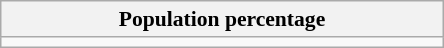<table class="wikitable" style="background-color:#F9F9F9;border-style:solid;border-color:#AAAAAA;border-width:1px;table-layout:fixed;width:18.5em;white-space:nowrap;">
<tr style="font-size:90%">
<th scope="col">Population percentage<br></th>
</tr>
<tr style="font-size:90%;">
<td></td>
</tr>
</table>
